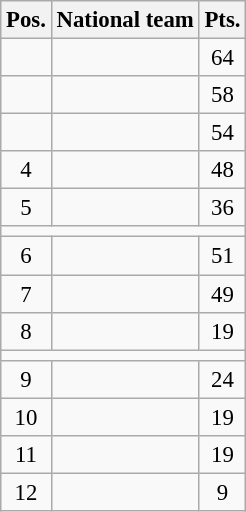<table class=wikitable style="font-size: 95%">
<tr>
<th>Pos.</th>
<th>National team</th>
<th>Pts.</th>
</tr>
<tr align=center>
<td></td>
<td align=left></td>
<td>64</td>
</tr>
<tr align=center>
<td></td>
<td align=left></td>
<td>58</td>
</tr>
<tr align=center>
<td></td>
<td align=left></td>
<td>54</td>
</tr>
<tr align=center>
<td>4</td>
<td align=left></td>
<td>48</td>
</tr>
<tr align=center>
<td>5</td>
<td align=left></td>
<td>36</td>
</tr>
<tr>
<td colspan=3 ></td>
</tr>
<tr align=center>
<td>6</td>
<td align=left></td>
<td>51</td>
</tr>
<tr align=center>
<td>7</td>
<td align=left></td>
<td>49</td>
</tr>
<tr align=center>
<td>8</td>
<td align=left></td>
<td>19</td>
</tr>
<tr>
<td colspan=3 ></td>
</tr>
<tr align=center>
<td>9</td>
<td align=left></td>
<td>24</td>
</tr>
<tr align=center>
<td>10</td>
<td align=left></td>
<td>19</td>
</tr>
<tr align=center>
<td>11</td>
<td align=left></td>
<td>19</td>
</tr>
<tr align=center>
<td>12</td>
<td align=left></td>
<td>9</td>
</tr>
</table>
